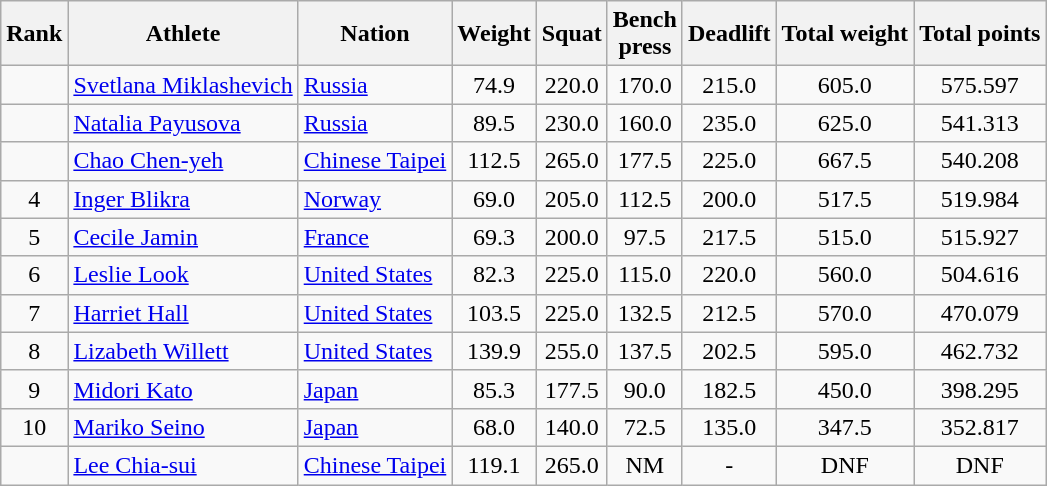<table class="wikitable sortable" style="text-align:center">
<tr>
<th>Rank</th>
<th>Athlete</th>
<th>Nation</th>
<th>Weight</th>
<th>Squat</th>
<th>Bench<br>press</th>
<th>Deadlift</th>
<th>Total weight</th>
<th>Total points</th>
</tr>
<tr>
<td></td>
<td align=left><a href='#'>Svetlana Miklashevich</a></td>
<td align=left> <a href='#'>Russia</a></td>
<td>74.9</td>
<td>220.0</td>
<td>170.0</td>
<td>215.0</td>
<td>605.0</td>
<td>575.597</td>
</tr>
<tr>
<td></td>
<td align=left><a href='#'>Natalia Payusova</a></td>
<td align=left> <a href='#'>Russia</a></td>
<td>89.5</td>
<td>230.0</td>
<td>160.0</td>
<td>235.0</td>
<td>625.0</td>
<td>541.313</td>
</tr>
<tr>
<td></td>
<td align=left><a href='#'>Chao Chen-yeh</a></td>
<td align=left> <a href='#'>Chinese Taipei</a></td>
<td>112.5</td>
<td>265.0</td>
<td>177.5</td>
<td>225.0</td>
<td>667.5</td>
<td>540.208</td>
</tr>
<tr>
<td>4</td>
<td align=left><a href='#'>Inger Blikra</a></td>
<td align=left> <a href='#'>Norway</a></td>
<td>69.0</td>
<td>205.0</td>
<td>112.5</td>
<td>200.0</td>
<td>517.5</td>
<td>519.984</td>
</tr>
<tr>
<td>5</td>
<td align=left><a href='#'>Cecile Jamin</a></td>
<td align=left> <a href='#'>France</a></td>
<td>69.3</td>
<td>200.0</td>
<td>97.5</td>
<td>217.5</td>
<td>515.0</td>
<td>515.927</td>
</tr>
<tr>
<td>6</td>
<td align=left><a href='#'>Leslie Look</a></td>
<td align=left> <a href='#'>United States</a></td>
<td>82.3</td>
<td>225.0</td>
<td>115.0</td>
<td>220.0</td>
<td>560.0</td>
<td>504.616</td>
</tr>
<tr>
<td>7</td>
<td align=left><a href='#'>Harriet Hall</a></td>
<td align=left> <a href='#'>United States</a></td>
<td>103.5</td>
<td>225.0</td>
<td>132.5</td>
<td>212.5</td>
<td>570.0</td>
<td>470.079</td>
</tr>
<tr>
<td>8</td>
<td align=left><a href='#'>Lizabeth Willett</a></td>
<td align=left> <a href='#'>United States</a></td>
<td>139.9</td>
<td>255.0</td>
<td>137.5</td>
<td>202.5</td>
<td>595.0</td>
<td>462.732</td>
</tr>
<tr>
<td>9</td>
<td align=left><a href='#'>Midori Kato</a></td>
<td align=left> <a href='#'>Japan</a></td>
<td>85.3</td>
<td>177.5</td>
<td>90.0</td>
<td>182.5</td>
<td>450.0</td>
<td>398.295</td>
</tr>
<tr>
<td>10</td>
<td align=left><a href='#'>Mariko Seino</a></td>
<td align=left> <a href='#'>Japan</a></td>
<td>68.0</td>
<td>140.0</td>
<td>72.5</td>
<td>135.0</td>
<td>347.5</td>
<td>352.817</td>
</tr>
<tr>
<td></td>
<td align=left><a href='#'>Lee Chia-sui</a></td>
<td align=left> <a href='#'>Chinese Taipei</a></td>
<td>119.1</td>
<td>265.0</td>
<td>NM</td>
<td>-</td>
<td>DNF</td>
<td>DNF</td>
</tr>
</table>
